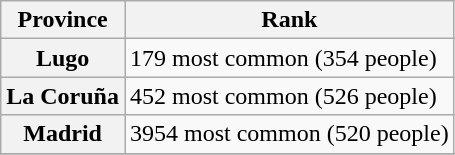<table class="wikitable">
<tr>
<th>Province</th>
<th>Rank</th>
</tr>
<tr>
<th>Lugo</th>
<td>179 most common (354 people)</td>
</tr>
<tr>
<th>La Coruña</th>
<td>452 most common (526 people)</td>
</tr>
<tr>
<th>Madrid</th>
<td>3954 most common (520 people)</td>
</tr>
<tr>
</tr>
<tr>
</tr>
</table>
